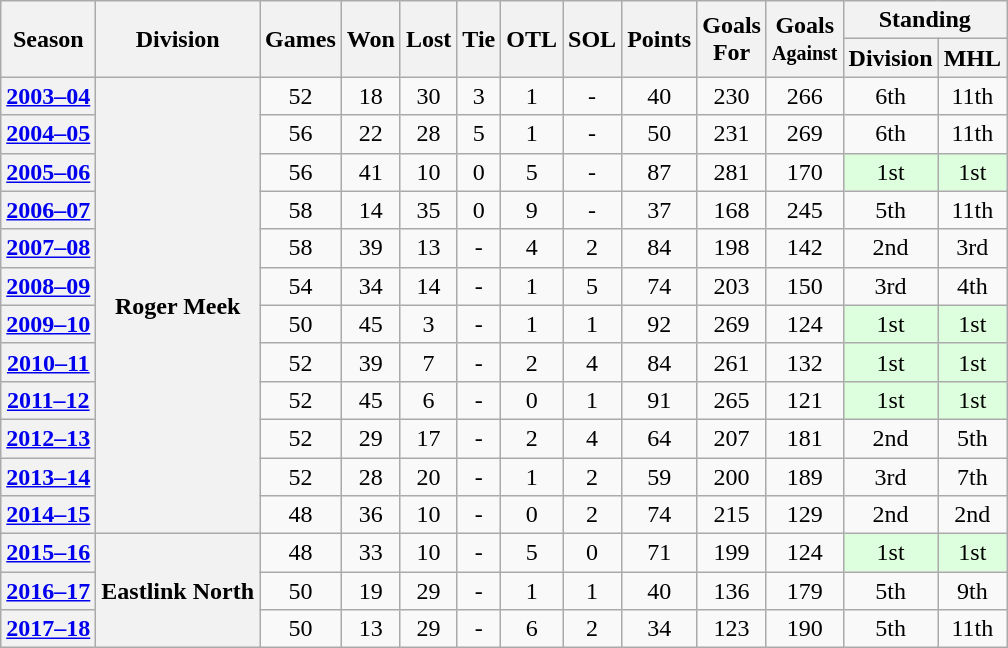<table class="wikitable" style="text-align:center">
<tr>
<th scope="col" rowspan="2">Season</th>
<th scope="col" rowspan="2">Division</th>
<th scope="col" rowspan="2">Games</th>
<th scope="col" rowspan="2">Won</th>
<th scope="col" rowspan="2">Lost</th>
<th scope="col" rowspan="2">Tie</th>
<th scope="col" rowspan="2">OTL</th>
<th scope="col" rowspan="2">SOL</th>
<th scope="col" rowspan="2">Points</th>
<th scope="col" rowspan="2">Goals<br>For</th>
<th scope="col" rowspan="2">Goals<br><small>Against</small></th>
<th scope="col" colspan="2">Standing</th>
</tr>
<tr>
<th scope="col">Division</th>
<th scope="col">MHL</th>
</tr>
<tr>
<th scope="row"><a href='#'>2003–04</a></th>
<th rowspan="12">Roger Meek</th>
<td>52</td>
<td>18</td>
<td>30</td>
<td>3</td>
<td>1</td>
<td>-</td>
<td>40</td>
<td>230</td>
<td>266</td>
<td>6th</td>
<td>11th</td>
</tr>
<tr>
<th scope="row"><a href='#'>2004–05</a></th>
<td>56</td>
<td>22</td>
<td>28</td>
<td>5</td>
<td>1</td>
<td>-</td>
<td>50</td>
<td>231</td>
<td>269</td>
<td>6th</td>
<td>11th</td>
</tr>
<tr>
<th scope="row"><a href='#'>2005–06</a></th>
<td>56</td>
<td>41</td>
<td>10</td>
<td>0</td>
<td>5</td>
<td>-</td>
<td>87</td>
<td>281</td>
<td>170</td>
<td style="background:#DDFFDD">1st</td>
<td style="background:#DDFFDD">1st</td>
</tr>
<tr>
<th scope="row"><a href='#'>2006–07</a></th>
<td>58</td>
<td>14</td>
<td>35</td>
<td>0</td>
<td>9</td>
<td>-</td>
<td>37</td>
<td>168</td>
<td>245</td>
<td>5th</td>
<td>11th</td>
</tr>
<tr>
<th scope="row"><a href='#'>2007–08</a></th>
<td>58</td>
<td>39</td>
<td>13</td>
<td>-</td>
<td>4</td>
<td>2</td>
<td>84</td>
<td>198</td>
<td>142</td>
<td>2nd</td>
<td>3rd</td>
</tr>
<tr>
<th scope="row"><a href='#'>2008–09</a></th>
<td>54</td>
<td>34</td>
<td>14</td>
<td>-</td>
<td>1</td>
<td>5</td>
<td>74</td>
<td>203</td>
<td>150</td>
<td>3rd</td>
<td>4th</td>
</tr>
<tr>
<th scope="row"><a href='#'>2009–10</a></th>
<td>50</td>
<td>45</td>
<td>3</td>
<td>-</td>
<td>1</td>
<td>1</td>
<td>92</td>
<td>269</td>
<td>124</td>
<td style="background:#DDFFDD">1st</td>
<td style="background:#DDFFDD">1st</td>
</tr>
<tr>
<th scope="row"><a href='#'>2010–11</a></th>
<td>52</td>
<td>39</td>
<td>7</td>
<td>-</td>
<td>2</td>
<td>4</td>
<td>84</td>
<td>261</td>
<td>132</td>
<td style="background:#DDFFDD">1st</td>
<td style="background:#DDFFDD">1st</td>
</tr>
<tr>
<th scope="row"><a href='#'>2011–12</a></th>
<td>52</td>
<td>45</td>
<td>6</td>
<td>-</td>
<td>0</td>
<td>1</td>
<td>91</td>
<td>265</td>
<td>121</td>
<td style="background:#DDFFDD">1st</td>
<td style="background:#DDFFDD">1st</td>
</tr>
<tr>
<th scope="row"><a href='#'>2012–13</a></th>
<td>52</td>
<td>29</td>
<td>17</td>
<td>-</td>
<td>2</td>
<td>4</td>
<td>64</td>
<td>207</td>
<td>181</td>
<td>2nd</td>
<td>5th</td>
</tr>
<tr>
<th scope="row"><a href='#'>2013–14</a></th>
<td>52</td>
<td>28</td>
<td>20</td>
<td>-</td>
<td>1</td>
<td>2</td>
<td>59</td>
<td>200</td>
<td>189</td>
<td>3rd</td>
<td>7th</td>
</tr>
<tr>
<th scope="row"><a href='#'>2014–15</a></th>
<td>48</td>
<td>36</td>
<td>10</td>
<td>-</td>
<td>0</td>
<td>2</td>
<td>74</td>
<td>215</td>
<td>129</td>
<td>2nd</td>
<td>2nd</td>
</tr>
<tr>
<th scope="row"><a href='#'>2015–16</a></th>
<th rowspan="3">Eastlink North</th>
<td>48</td>
<td>33</td>
<td>10</td>
<td>-</td>
<td>5</td>
<td>0</td>
<td>71</td>
<td>199</td>
<td>124</td>
<td style="background:#DDFFDD">1st</td>
<td style="background:#DDFFDD">1st</td>
</tr>
<tr>
<th scope="row"><a href='#'>2016–17</a></th>
<td>50</td>
<td>19</td>
<td>29</td>
<td>-</td>
<td>1</td>
<td>1</td>
<td>40</td>
<td>136</td>
<td>179</td>
<td>5th</td>
<td>9th</td>
</tr>
<tr>
<th scope="row"><a href='#'>2017–18</a></th>
<td>50</td>
<td>13</td>
<td>29</td>
<td>-</td>
<td>6</td>
<td>2</td>
<td>34</td>
<td>123</td>
<td>190</td>
<td>5th</td>
<td>11th</td>
</tr>
</table>
